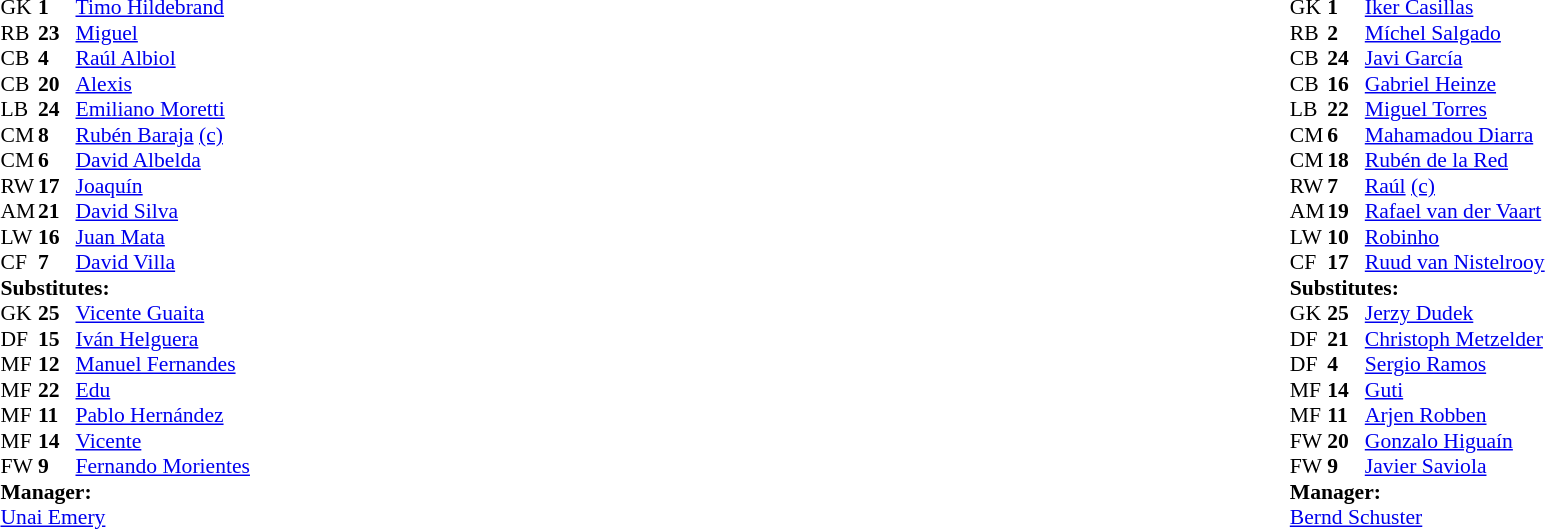<table style="width:100%;">
<tr>
<td style="vertical-align:top; width:50%;"><br><table style="font-size: 90%" cellspacing="0" cellpadding="0">
<tr>
<td colspan="4"></td>
</tr>
<tr>
<th width=25></th>
<th width=25></th>
</tr>
<tr>
<td>GK</td>
<td><strong>1</strong></td>
<td> <a href='#'>Timo Hildebrand</a></td>
<td></td>
<td></td>
</tr>
<tr>
<td>RB</td>
<td><strong>23</strong></td>
<td> <a href='#'>Miguel</a></td>
<td></td>
<td></td>
</tr>
<tr>
<td>CB</td>
<td><strong>4</strong></td>
<td> <a href='#'>Raúl Albiol</a></td>
<td></td>
<td></td>
</tr>
<tr>
<td>CB</td>
<td><strong>20</strong></td>
<td> <a href='#'>Alexis</a></td>
<td></td>
<td></td>
</tr>
<tr>
<td>LB</td>
<td><strong>24</strong></td>
<td> <a href='#'>Emiliano Moretti</a></td>
<td></td>
<td></td>
</tr>
<tr>
<td>CM</td>
<td><strong>8</strong></td>
<td> <a href='#'>Rubén Baraja</a> <a href='#'>(c)</a></td>
<td></td>
<td></td>
</tr>
<tr>
<td>CM</td>
<td><strong>6</strong></td>
<td> <a href='#'>David Albelda</a></td>
<td></td>
<td></td>
</tr>
<tr>
<td>RW</td>
<td><strong>17</strong></td>
<td> <a href='#'>Joaquín</a></td>
<td></td>
<td></td>
</tr>
<tr>
<td>AM</td>
<td><strong>21</strong></td>
<td> <a href='#'>David Silva</a></td>
<td></td>
<td></td>
</tr>
<tr>
<td>LW</td>
<td><strong>16</strong></td>
<td> <a href='#'>Juan Mata</a></td>
<td></td>
<td></td>
</tr>
<tr>
<td>CF</td>
<td><strong>7</strong></td>
<td> <a href='#'>David Villa</a></td>
<td></td>
<td></td>
</tr>
<tr>
<td colspan=3><strong>Substitutes:</strong></td>
</tr>
<tr>
<td>GK</td>
<td><strong>25</strong></td>
<td> <a href='#'>Vicente Guaita</a></td>
<td></td>
<td></td>
</tr>
<tr>
<td>DF</td>
<td><strong>15</strong></td>
<td> <a href='#'>Iván Helguera</a></td>
<td></td>
<td></td>
</tr>
<tr>
<td>MF</td>
<td><strong>12</strong></td>
<td> <a href='#'>Manuel Fernandes</a></td>
<td></td>
<td></td>
</tr>
<tr>
<td>MF</td>
<td><strong>22</strong></td>
<td> <a href='#'>Edu</a></td>
<td></td>
<td></td>
</tr>
<tr>
<td>MF</td>
<td><strong>11</strong></td>
<td> <a href='#'>Pablo Hernández</a></td>
<td></td>
<td></td>
</tr>
<tr>
<td>MF</td>
<td><strong>14</strong></td>
<td> <a href='#'>Vicente</a></td>
<td></td>
<td></td>
</tr>
<tr>
<td>FW</td>
<td><strong>9</strong></td>
<td> <a href='#'>Fernando Morientes</a></td>
<td></td>
<td></td>
</tr>
<tr>
<td colspan=3><strong>Manager:</strong></td>
</tr>
<tr>
<td colspan=4> <a href='#'>Unai Emery</a></td>
</tr>
</table>
</td>
<td style="vertical-align:top; width:50%;"><br><table cellspacing="0" cellpadding="0" style="font-size:90%; margin:auto;">
<tr>
<td colspan=4></td>
</tr>
<tr>
<th width=25></th>
<th width=25></th>
</tr>
<tr>
<th width=25></th>
<th width=25></th>
</tr>
<tr>
<td>GK</td>
<td><strong>1</strong></td>
<td> <a href='#'>Iker Casillas</a></td>
</tr>
<tr>
<td>RB</td>
<td><strong>2</strong></td>
<td> <a href='#'>Míchel Salgado</a></td>
<td></td>
<td></td>
</tr>
<tr>
<td>CB</td>
<td><strong>24</strong></td>
<td> <a href='#'>Javi García</a></td>
<td></td>
<td></td>
</tr>
<tr>
<td>CB</td>
<td><strong>16</strong></td>
<td> <a href='#'>Gabriel Heinze</a></td>
</tr>
<tr>
<td>LB</td>
<td><strong>22</strong></td>
<td> <a href='#'>Miguel Torres</a></td>
</tr>
<tr>
<td>CM</td>
<td><strong>6</strong></td>
<td> <a href='#'>Mahamadou Diarra</a></td>
</tr>
<tr>
<td>CM</td>
<td><strong>18</strong></td>
<td> <a href='#'>Rubén de la Red</a></td>
</tr>
<tr>
<td>RW</td>
<td><strong>7</strong></td>
<td> <a href='#'>Raúl</a> <a href='#'>(c)</a></td>
<td></td>
<td></td>
</tr>
<tr>
<td>AM</td>
<td><strong>19</strong></td>
<td> <a href='#'>Rafael van der Vaart</a></td>
</tr>
<tr>
<td>LW</td>
<td><strong>10</strong></td>
<td> <a href='#'>Robinho</a></td>
<td></td>
<td></td>
</tr>
<tr>
<td>CF</td>
<td><strong>17</strong></td>
<td> <a href='#'>Ruud van Nistelrooy</a></td>
</tr>
<tr>
<td colspan=3><strong>Substitutes:</strong></td>
</tr>
<tr>
<td>GK</td>
<td><strong>25</strong></td>
<td> <a href='#'>Jerzy Dudek</a></td>
</tr>
<tr>
<td>DF</td>
<td><strong>21</strong></td>
<td> <a href='#'>Christoph Metzelder</a></td>
</tr>
<tr>
<td>DF</td>
<td><strong>4</strong></td>
<td> <a href='#'>Sergio Ramos</a></td>
<td></td>
<td></td>
</tr>
<tr>
<td>MF</td>
<td><strong>14</strong></td>
<td> <a href='#'>Guti</a></td>
<td></td>
<td></td>
</tr>
<tr>
<td>MF</td>
<td><strong>11</strong></td>
<td> <a href='#'>Arjen Robben</a></td>
<td></td>
<td></td>
</tr>
<tr>
<td>FW</td>
<td><strong>20</strong></td>
<td> <a href='#'>Gonzalo Higuaín</a></td>
</tr>
<tr>
<td>FW</td>
<td><strong>9</strong></td>
<td> <a href='#'>Javier Saviola</a></td>
</tr>
<tr>
<td colspan=3><strong>Manager:</strong></td>
</tr>
<tr>
<td colspan=4> <a href='#'>Bernd Schuster</a></td>
</tr>
</table>
</td>
</tr>
</table>
